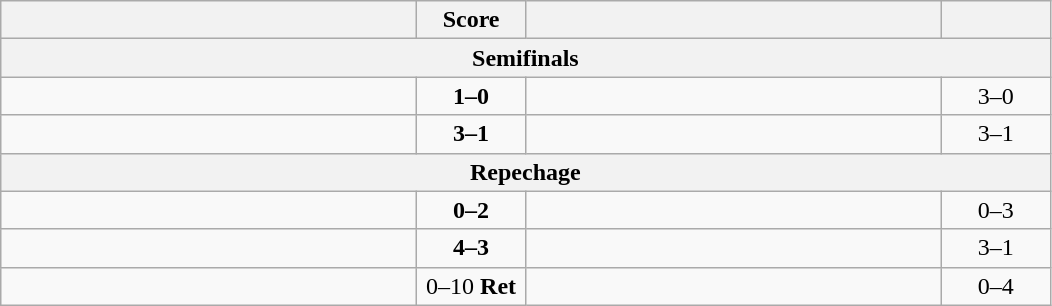<table class="wikitable" style="text-align: left; ">
<tr>
<th align="right" width="270"></th>
<th width="65">Score</th>
<th align="left" width="270"></th>
<th width="65"></th>
</tr>
<tr>
<th colspan=4>Semifinals</th>
</tr>
<tr>
<td><strong></strong></td>
<td align="center"><strong>1–0</strong></td>
<td></td>
<td align=center>3–0 <strong></strong></td>
</tr>
<tr>
<td><strong></strong></td>
<td align="center"><strong>3–1</strong></td>
<td></td>
<td align=center>3–1 <strong></strong></td>
</tr>
<tr>
<th colspan=4>Repechage</th>
</tr>
<tr>
<td></td>
<td align="center"><strong>0–2</strong></td>
<td><strong></strong></td>
<td align=center>0–3 <strong></strong></td>
</tr>
<tr>
<td><strong></strong></td>
<td align="center"><strong>4–3</strong></td>
<td></td>
<td align=center>3–1 <strong></strong></td>
</tr>
<tr>
<td></td>
<td align="center">0–10 <strong>Ret</strong></td>
<td><strong></strong></td>
<td align=center>0–4 <strong></strong></td>
</tr>
</table>
